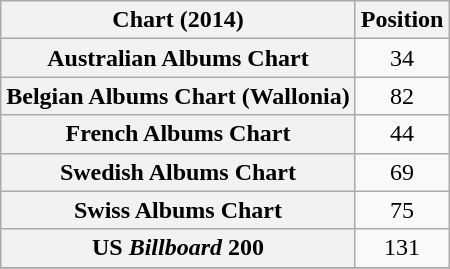<table class="wikitable sortable plainrowheaders" style="text-align:center">
<tr>
<th scope="col">Chart (2014)</th>
<th scope="col">Position</th>
</tr>
<tr>
<th scope="row">Australian Albums Chart</th>
<td>34</td>
</tr>
<tr>
<th scope="row">Belgian Albums Chart (Wallonia)</th>
<td>82</td>
</tr>
<tr>
<th scope="row">French Albums Chart</th>
<td>44</td>
</tr>
<tr>
<th scope="row">Swedish Albums Chart</th>
<td>69</td>
</tr>
<tr>
<th scope="row">Swiss Albums Chart</th>
<td>75</td>
</tr>
<tr>
<th scope="row">US <em>Billboard</em> 200</th>
<td>131</td>
</tr>
<tr>
</tr>
</table>
